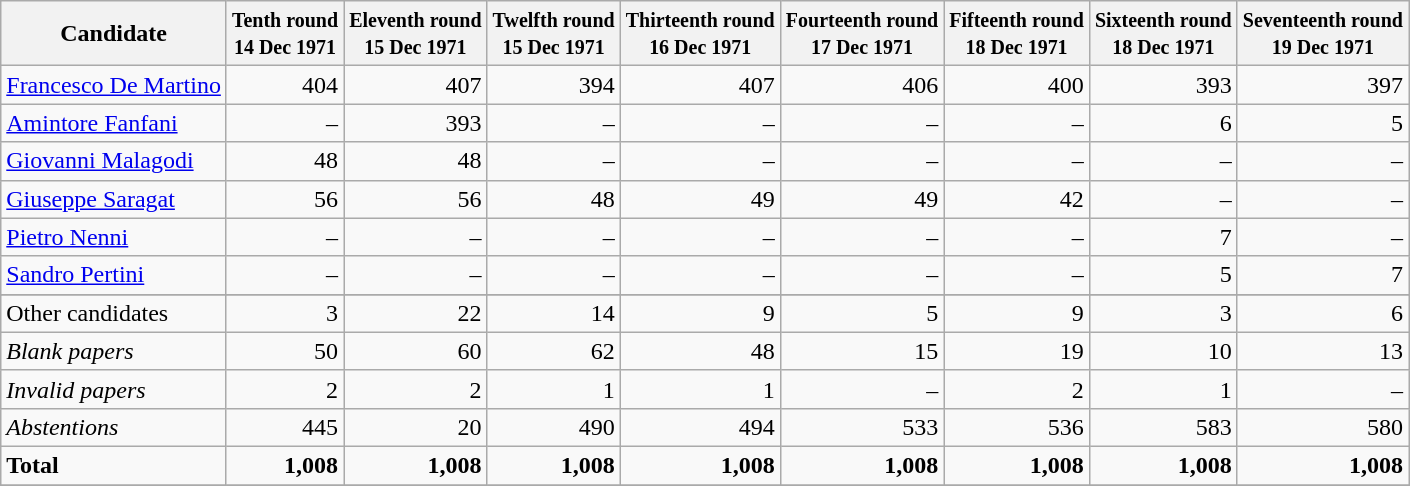<table class="wikitable sortable" style=text-align:right>
<tr>
<th>Candidate</th>
<th data-sort-type="number"><small>Tenth round<br>14 Dec 1971</small></th>
<th data-sort-type="number"><small>Eleventh round<br>15 Dec 1971</small></th>
<th data-sort-type="number"><small>Twelfth round<br>15 Dec 1971</small></th>
<th data-sort-type="number"><small>Thirteenth round<br>16 Dec 1971</small></th>
<th data-sort-type="number"><small>Fourteenth round<br>17 Dec 1971</small></th>
<th data-sort-type="number"><small>Fifteenth round<br>18 Dec 1971</small></th>
<th data-sort-type="number"><small>Sixteenth round<br>18 Dec 1971</small></th>
<th data-sort-type="number"><small>Seventeenth round<br>19 Dec 1971</small></th>
</tr>
<tr>
<td align=left><a href='#'>Francesco De Martino</a></td>
<td>404</td>
<td>407</td>
<td>394</td>
<td>407</td>
<td>406</td>
<td>400</td>
<td>393</td>
<td>397</td>
</tr>
<tr>
<td align=left><a href='#'>Amintore Fanfani</a></td>
<td>–</td>
<td>393</td>
<td>–</td>
<td>–</td>
<td>–</td>
<td>–</td>
<td>6</td>
<td>5</td>
</tr>
<tr>
<td align=left><a href='#'>Giovanni Malagodi</a></td>
<td>48</td>
<td>48</td>
<td>–</td>
<td>–</td>
<td>–</td>
<td>–</td>
<td>–</td>
<td>–</td>
</tr>
<tr>
<td align=left><a href='#'>Giuseppe Saragat</a></td>
<td>56</td>
<td>56</td>
<td>48</td>
<td>49</td>
<td>49</td>
<td>42</td>
<td>–</td>
<td>–</td>
</tr>
<tr>
<td align=left><a href='#'>Pietro Nenni</a></td>
<td>–</td>
<td>–</td>
<td>–</td>
<td>–</td>
<td>–</td>
<td>–</td>
<td>7</td>
<td>–</td>
</tr>
<tr>
<td align=left><a href='#'>Sandro Pertini</a></td>
<td>–</td>
<td>–</td>
<td>–</td>
<td>–</td>
<td>–</td>
<td>–</td>
<td>5</td>
<td>7</td>
</tr>
<tr>
</tr>
<tr class="sortbottom">
<td align=left>Other candidates</td>
<td>3</td>
<td>22</td>
<td>14</td>
<td>9</td>
<td>5</td>
<td>9</td>
<td>3</td>
<td>6</td>
</tr>
<tr class="sortbottom">
<td align=left><em>Blank papers</em></td>
<td>50</td>
<td>60</td>
<td>62</td>
<td>48</td>
<td>15</td>
<td>19</td>
<td>10</td>
<td>13</td>
</tr>
<tr class="sortbottom">
<td align=left><em>Invalid papers</em></td>
<td>2</td>
<td>2</td>
<td>1</td>
<td>1</td>
<td>–</td>
<td>2</td>
<td>1</td>
<td>–</td>
</tr>
<tr class="sortbottom">
<td align=left><em>Abstentions</em></td>
<td>445</td>
<td>20</td>
<td>490</td>
<td>494</td>
<td>533</td>
<td>536</td>
<td>583</td>
<td>580</td>
</tr>
<tr class="sortbottom">
<td align=left><strong>Total</strong></td>
<td><strong>1,008</strong></td>
<td><strong>1,008</strong></td>
<td><strong>1,008</strong></td>
<td><strong>1,008</strong></td>
<td><strong>1,008</strong></td>
<td><strong>1,008</strong></td>
<td><strong>1,008</strong></td>
<td><strong>1,008</strong></td>
</tr>
<tr class="sortbottom">
</tr>
</table>
